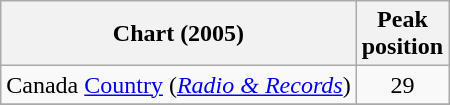<table class="wikitable sortable">
<tr>
<th align="left">Chart (2005)</th>
<th align="center">Peak<br>position</th>
</tr>
<tr>
<td align="left">Canada <a href='#'>Country</a> (<em><a href='#'>Radio & Records</a></em>)</td>
<td align="center">29</td>
</tr>
<tr>
</tr>
<tr>
</tr>
</table>
